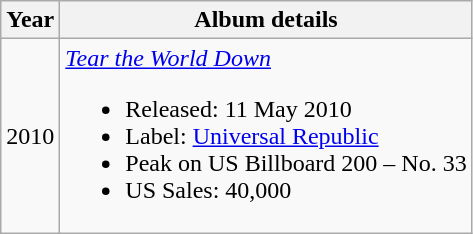<table class="wikitable" style="text-align:center">
<tr>
<th>Year</th>
<th>Album details</th>
</tr>
<tr>
<td>2010</td>
<td style="text-align:left;"><em><a href='#'>Tear the World Down</a></em><br><ul><li>Released: 11 May 2010</li><li>Label: <a href='#'>Universal Republic</a></li><li>Peak on US Billboard 200 – No. 33</li><li>US Sales: 40,000</li></ul></td>
</tr>
</table>
